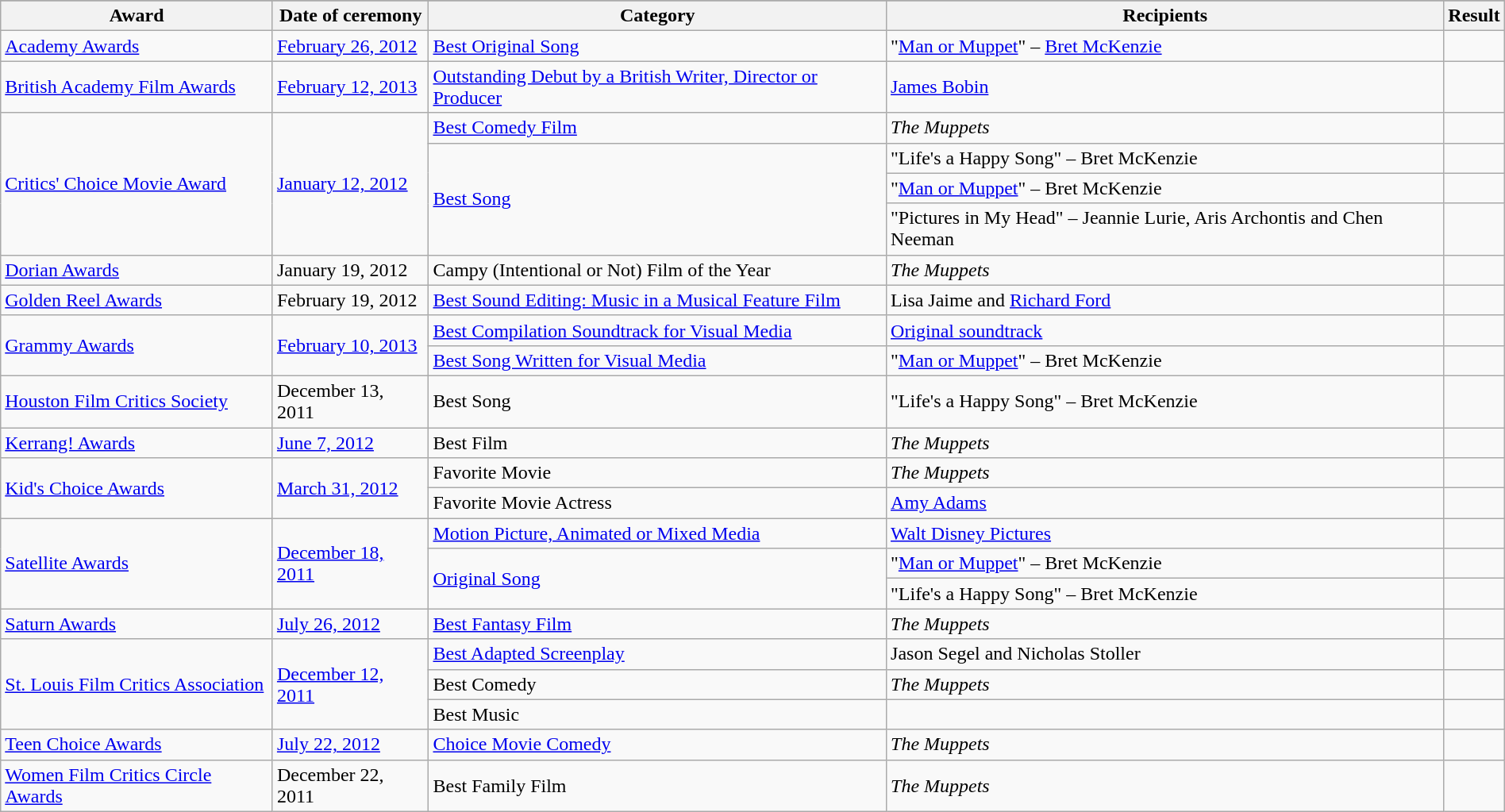<table class="wikitable sortable" style="width:100%;">
<tr>
</tr>
<tr>
<th>Award</th>
<th>Date of ceremony</th>
<th>Category</th>
<th>Recipients</th>
<th>Result</th>
</tr>
<tr>
<td><a href='#'>Academy Awards</a></td>
<td><a href='#'>February 26, 2012</a></td>
<td><a href='#'>Best Original Song</a></td>
<td>"<a href='#'>Man or Muppet</a>" – <a href='#'>Bret McKenzie</a></td>
<td></td>
</tr>
<tr>
<td><a href='#'>British Academy Film Awards</a></td>
<td><a href='#'>February 12, 2013</a></td>
<td><a href='#'>Outstanding Debut by a British Writer, Director or Producer</a></td>
<td><a href='#'>James Bobin</a></td>
<td></td>
</tr>
<tr>
<td rowspan="4"><a href='#'>Critics' Choice Movie Award</a></td>
<td rowspan="4"><a href='#'>January 12, 2012</a></td>
<td><a href='#'>Best Comedy Film</a></td>
<td><em>The Muppets</em></td>
<td></td>
</tr>
<tr>
<td rowspan="3"><a href='#'>Best Song</a></td>
<td>"Life's a Happy Song" – Bret McKenzie</td>
<td></td>
</tr>
<tr>
<td>"<a href='#'>Man or Muppet</a>" – Bret McKenzie</td>
<td></td>
</tr>
<tr>
<td>"Pictures in My Head" – Jeannie Lurie, Aris Archontis and Chen Neeman</td>
<td></td>
</tr>
<tr>
<td><a href='#'>Dorian Awards</a></td>
<td>January 19, 2012</td>
<td>Campy (Intentional or Not) Film of the Year</td>
<td><em>The Muppets</em></td>
<td></td>
</tr>
<tr>
<td><a href='#'>Golden Reel Awards</a></td>
<td>February 19, 2012</td>
<td><a href='#'>Best Sound Editing: Music in a Musical Feature Film</a></td>
<td>Lisa Jaime and <a href='#'>Richard Ford</a></td>
<td></td>
</tr>
<tr>
<td rowspan="2"><a href='#'>Grammy Awards</a></td>
<td rowspan="2"><a href='#'>February 10, 2013</a></td>
<td><a href='#'>Best Compilation Soundtrack for Visual Media</a></td>
<td><a href='#'>Original soundtrack</a></td>
<td></td>
</tr>
<tr>
<td><a href='#'>Best Song Written for Visual Media</a></td>
<td>"<a href='#'>Man or Muppet</a>" – Bret McKenzie</td>
<td></td>
</tr>
<tr>
<td><a href='#'>Houston Film Critics Society</a></td>
<td>December 13, 2011</td>
<td>Best Song</td>
<td>"Life's a Happy Song" – Bret McKenzie</td>
<td></td>
</tr>
<tr>
<td><a href='#'>Kerrang! Awards</a></td>
<td><a href='#'>June 7, 2012</a></td>
<td>Best Film</td>
<td><em>The Muppets</em></td>
<td></td>
</tr>
<tr>
<td rowspan="2"><a href='#'>Kid's Choice Awards</a></td>
<td rowspan="2"><a href='#'>March 31, 2012</a></td>
<td>Favorite Movie</td>
<td><em>The Muppets</em></td>
<td></td>
</tr>
<tr>
<td>Favorite Movie Actress</td>
<td><a href='#'>Amy Adams</a></td>
<td></td>
</tr>
<tr>
<td rowspan="3"><a href='#'>Satellite Awards</a></td>
<td rowspan="3"><a href='#'>December 18, 2011</a></td>
<td><a href='#'>Motion Picture, Animated or Mixed Media</a></td>
<td><a href='#'>Walt Disney Pictures</a></td>
<td></td>
</tr>
<tr>
<td rowspan="2"><a href='#'>Original Song</a></td>
<td>"<a href='#'>Man or Muppet</a>" – Bret McKenzie</td>
<td></td>
</tr>
<tr>
<td>"Life's a Happy Song" – Bret McKenzie</td>
<td></td>
</tr>
<tr>
<td><a href='#'>Saturn Awards</a></td>
<td><a href='#'>July 26, 2012</a></td>
<td><a href='#'>Best Fantasy Film</a></td>
<td><em>The Muppets</em></td>
<td></td>
</tr>
<tr>
<td rowspan="3"><a href='#'>St. Louis Film Critics Association</a></td>
<td rowspan="3"><a href='#'>December 12, 2011</a></td>
<td><a href='#'>Best Adapted Screenplay</a></td>
<td>Jason Segel and Nicholas Stoller</td>
<td></td>
</tr>
<tr>
<td>Best Comedy</td>
<td><em>The Muppets</em></td>
<td></td>
</tr>
<tr>
<td>Best Music</td>
<td></td>
<td></td>
</tr>
<tr>
<td><a href='#'>Teen Choice Awards</a></td>
<td><a href='#'>July 22, 2012</a></td>
<td><a href='#'>Choice Movie Comedy</a></td>
<td><em>The Muppets</em></td>
<td></td>
</tr>
<tr>
<td><a href='#'>Women Film Critics Circle Awards</a></td>
<td>December 22, 2011</td>
<td>Best Family Film</td>
<td><em>The Muppets</em></td>
<td></td>
</tr>
</table>
